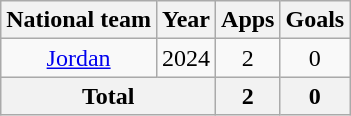<table class=wikitable style="text-align: center;">
<tr>
<th>National team</th>
<th>Year</th>
<th>Apps</th>
<th>Goals</th>
</tr>
<tr>
<td><a href='#'>Jordan</a></td>
<td>2024</td>
<td>2</td>
<td>0</td>
</tr>
<tr>
<th colspan=2>Total</th>
<th>2</th>
<th>0</th>
</tr>
</table>
